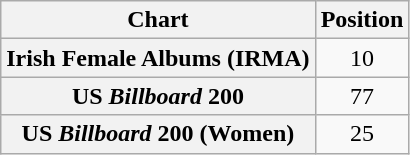<table class="wikitable sortable plainrowheaders" style="text-align:center">
<tr>
<th scope="col">Chart</th>
<th scope="col">Position</th>
</tr>
<tr>
<th scope="row">Irish Female Albums (IRMA)</th>
<td>10</td>
</tr>
<tr>
<th scope="row">US <em>Billboard</em> 200</th>
<td>77</td>
</tr>
<tr>
<th scope="row">US <em>Billboard</em> 200 (Women)</th>
<td>25</td>
</tr>
</table>
